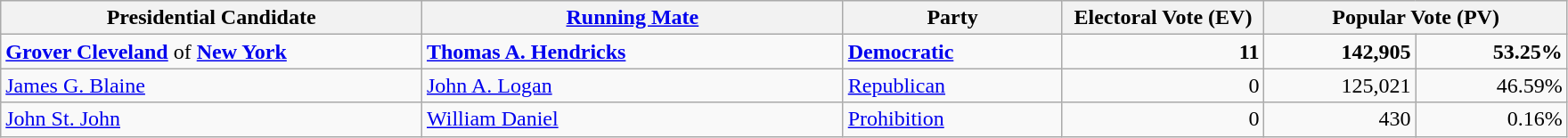<table class="wikitable">
<tr>
<th width="25%">Presidential Candidate</th>
<th width="25%"><a href='#'>Running Mate</a></th>
<th width="13%">Party</th>
<th width="12%">Electoral Vote (EV)</th>
<th colspan="2" width="18%">Popular Vote (PV)</th>
</tr>
<tr>
<td><strong><a href='#'>Grover Cleveland</a></strong> of <strong><a href='#'>New York</a></strong></td>
<td><strong><a href='#'>Thomas A. Hendricks</a></strong></td>
<td><strong><a href='#'>Democratic</a></strong></td>
<td align="right"><strong>11</strong></td>
<td align="right"><strong>142,905</strong></td>
<td align="right"><strong>53.25%</strong></td>
</tr>
<tr>
<td><a href='#'>James G. Blaine</a></td>
<td><a href='#'>John A. Logan</a></td>
<td><a href='#'>Republican</a></td>
<td align="right">0</td>
<td align="right">125,021</td>
<td align="right">46.59%</td>
</tr>
<tr>
<td><a href='#'>John St. John</a></td>
<td><a href='#'>William Daniel</a></td>
<td><a href='#'>Prohibition</a></td>
<td align="right">0</td>
<td align="right">430</td>
<td align="right">0.16%</td>
</tr>
</table>
